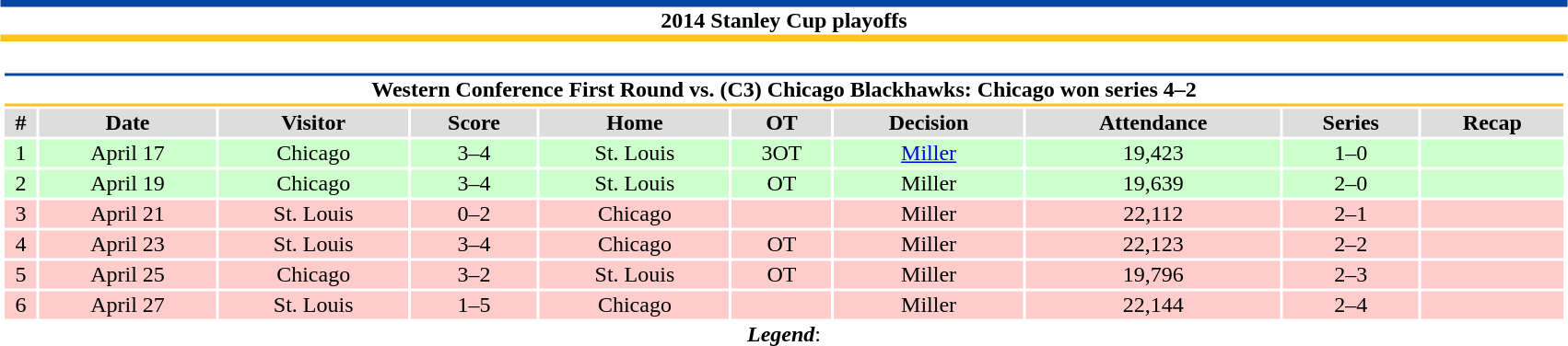<table class="toccolours" width=90% style="clear:both; margin:1.5em auto; text-align:center;">
<tr>
<th colspan=11 style="background:#FFFFFF; border-top:#0546A0 5px solid; border-bottom:#FFC325 5px solid;">2014 Stanley Cup playoffs</th>
</tr>
<tr>
<td colspan=10><br><table class="toccolours collapsible collapsed" width=100%>
<tr>
<th colspan=10 style="background:#FFFFFF; border-top:#0546A0 2px solid; border-bottom:#FFC325 2px solid;">Western Conference First Round vs. (C3) Chicago Blackhawks: Chicago won series 4–2</th>
</tr>
<tr align="center" bgcolor="#dddddd">
<th>#</th>
<th>Date</th>
<th>Visitor</th>
<th>Score</th>
<th>Home</th>
<th>OT</th>
<th>Decision</th>
<th>Attendance</th>
<th>Series</th>
<th>Recap</th>
</tr>
<tr style="text-align:center; background:#ccffcc">
<td>1</td>
<td>April 17</td>
<td>Chicago</td>
<td>3–4</td>
<td>St. Louis</td>
<td>3OT</td>
<td><a href='#'>Miller</a></td>
<td>19,423</td>
<td>1–0</td>
<td></td>
</tr>
<tr style="text-align:center; background:#ccffcc">
<td>2</td>
<td>April 19</td>
<td>Chicago</td>
<td>3–4</td>
<td>St. Louis</td>
<td>OT</td>
<td>Miller</td>
<td>19,639</td>
<td>2–0</td>
<td></td>
</tr>
<tr style="text-align:center; background:#ffcccc">
<td>3</td>
<td>April 21</td>
<td>St. Louis</td>
<td>0–2</td>
<td>Chicago</td>
<td></td>
<td>Miller</td>
<td>22,112</td>
<td>2–1</td>
<td></td>
</tr>
<tr style="text-align:center; background:#ffcccc">
<td>4</td>
<td>April 23</td>
<td>St. Louis</td>
<td>3–4</td>
<td>Chicago</td>
<td>OT</td>
<td>Miller</td>
<td>22,123</td>
<td>2–2</td>
<td></td>
</tr>
<tr style="text-align:center; background:#ffcccc">
<td>5</td>
<td>April 25</td>
<td>Chicago</td>
<td>3–2</td>
<td>St. Louis</td>
<td>OT</td>
<td>Miller</td>
<td>19,796</td>
<td>2–3</td>
<td></td>
</tr>
<tr style="text-align:center; background:#ffcccc">
<td>6</td>
<td>April 27</td>
<td>St. Louis</td>
<td>1–5</td>
<td>Chicago</td>
<td></td>
<td>Miller</td>
<td>22,144</td>
<td>2–4</td>
<td></td>
</tr>
</table>
<strong><em>Legend</em></strong>:

</td>
</tr>
</table>
